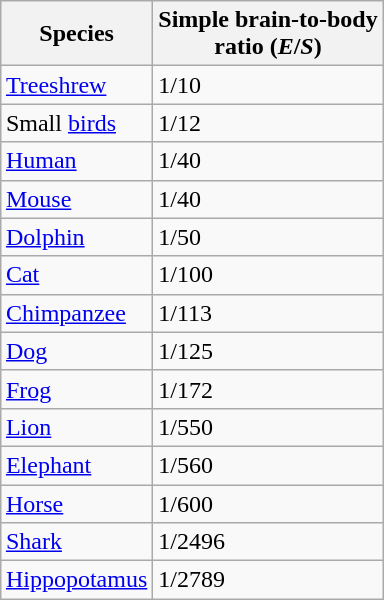<table class="wikitable sortable" style="float: right; clear: right; margin-left:1em;">
<tr>
<th>Species</th>
<th>Simple brain-to-body <br>ratio (<em>E</em>/<em>S</em>)</th>
</tr>
<tr>
<td><a href='#'>Treeshrew</a></td>
<td>1/10</td>
</tr>
<tr>
<td>Small <a href='#'>birds</a></td>
<td>1/12</td>
</tr>
<tr>
<td><a href='#'>Human</a></td>
<td>1/40</td>
</tr>
<tr>
<td><a href='#'>Mouse</a></td>
<td>1/40</td>
</tr>
<tr>
<td><a href='#'>Dolphin</a></td>
<td>1/50</td>
</tr>
<tr>
<td><a href='#'>Cat</a></td>
<td>1/100</td>
</tr>
<tr>
<td><a href='#'>Chimpanzee</a></td>
<td>1/113</td>
</tr>
<tr>
<td><a href='#'>Dog</a></td>
<td>1/125</td>
</tr>
<tr>
<td><a href='#'>Frog</a></td>
<td>1/172</td>
</tr>
<tr>
<td><a href='#'>Lion</a></td>
<td>1/550</td>
</tr>
<tr>
<td><a href='#'>Elephant</a></td>
<td>1/560</td>
</tr>
<tr>
<td><a href='#'>Horse</a></td>
<td>1/600</td>
</tr>
<tr>
<td><a href='#'>Shark</a></td>
<td>1/2496</td>
</tr>
<tr>
<td><a href='#'>Hippopotamus</a></td>
<td>1/2789</td>
</tr>
</table>
